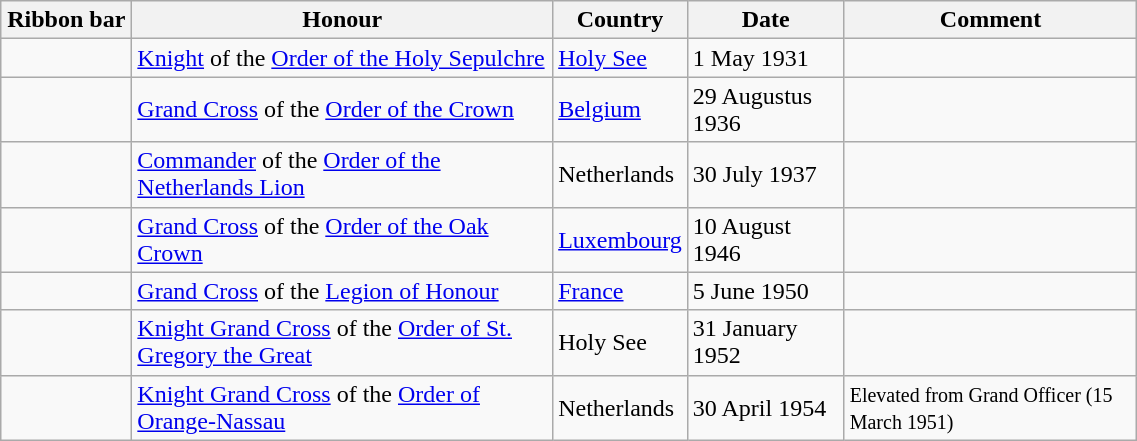<table class="wikitable" style="width:60%;">
<tr>
<th style="width:80px;">Ribbon bar</th>
<th>Honour</th>
<th>Country</th>
<th>Date</th>
<th>Comment</th>
</tr>
<tr>
<td></td>
<td><a href='#'>Knight</a> of the <a href='#'>Order of the Holy Sepulchre</a></td>
<td><a href='#'>Holy See</a></td>
<td>1 May 1931</td>
<td></td>
</tr>
<tr>
<td></td>
<td><a href='#'>Grand Cross</a> of the <a href='#'>Order of the Crown</a></td>
<td><a href='#'>Belgium</a></td>
<td>29 Augustus 1936</td>
<td></td>
</tr>
<tr>
<td></td>
<td><a href='#'>Commander</a> of the <a href='#'>Order of the Netherlands Lion</a></td>
<td>Netherlands</td>
<td>30 July 1937</td>
<td></td>
</tr>
<tr>
<td></td>
<td><a href='#'>Grand Cross</a> of the <a href='#'>Order of the Oak Crown</a></td>
<td><a href='#'>Luxembourg</a></td>
<td>10 August 1946</td>
<td></td>
</tr>
<tr>
<td></td>
<td><a href='#'>Grand Cross</a> of the <a href='#'>Legion of Honour</a></td>
<td><a href='#'>France</a></td>
<td>5 June 1950</td>
<td></td>
</tr>
<tr>
<td></td>
<td><a href='#'>Knight Grand Cross</a> of the <a href='#'>Order of St. Gregory the Great</a></td>
<td>Holy See</td>
<td>31 January 1952</td>
<td></td>
</tr>
<tr>
<td></td>
<td><a href='#'>Knight Grand Cross</a> of the <a href='#'>Order of Orange-Nassau</a></td>
<td>Netherlands</td>
<td>30 April 1954</td>
<td><small>Elevated from Grand Officer (15 March 1951)</small></td>
</tr>
</table>
